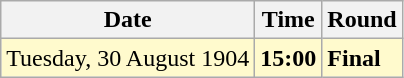<table class="wikitable">
<tr>
<th>Date</th>
<th>Time</th>
<th>Round</th>
</tr>
<tr style="background:lemonchiffon;">
<td>Tuesday, 30 August 1904</td>
<td><strong>15:00</strong></td>
<td><strong>Final</strong></td>
</tr>
</table>
